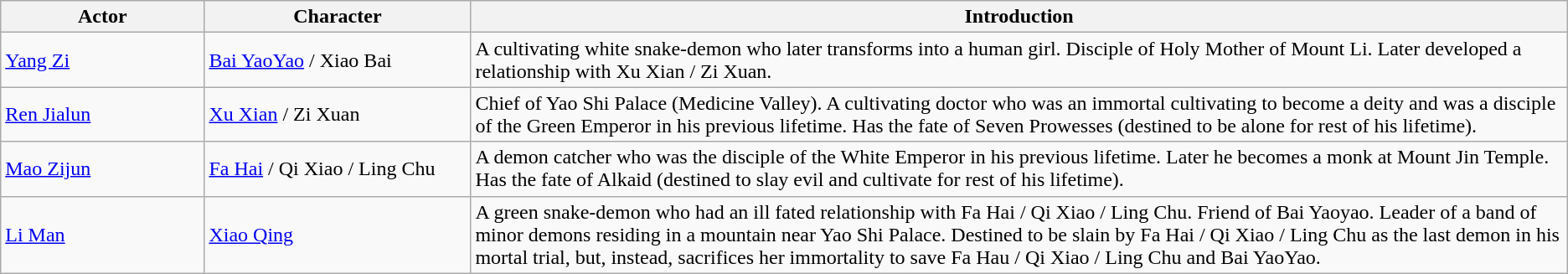<table class="wikitable">
<tr>
<th style="width:13%">Actor</th>
<th style="width:17%">Character</th>
<th>Introduction</th>
</tr>
<tr>
<td><a href='#'>Yang Zi</a></td>
<td><a href='#'>Bai YaoYao</a> / Xiao Bai</td>
<td>A cultivating white snake-demon who later transforms into a human girl. Disciple of Holy Mother of Mount Li. Later developed a relationship with Xu Xian / Zi Xuan.</td>
</tr>
<tr>
<td><a href='#'>Ren Jialun</a></td>
<td><a href='#'>Xu Xian</a> / Zi Xuan</td>
<td>Chief of Yao Shi Palace (Medicine Valley). A cultivating doctor who was an immortal cultivating to become a deity and was a disciple of the Green Emperor in his previous lifetime. Has the fate of Seven Prowesses (destined to be alone for rest of his lifetime).</td>
</tr>
<tr>
<td><a href='#'>Mao Zijun</a></td>
<td><a href='#'>Fa Hai</a> / Qi Xiao / Ling Chu</td>
<td>A demon catcher who was the disciple of the White Emperor in his previous lifetime. Later he becomes a monk at Mount Jin Temple.  Has the fate of Alkaid (destined to slay evil and cultivate for rest of his lifetime).</td>
</tr>
<tr>
<td><a href='#'>Li Man</a></td>
<td><a href='#'>Xiao Qing</a></td>
<td>A green snake-demon who had an ill fated relationship with Fa Hai / Qi Xiao / Ling Chu. Friend of Bai Yaoyao. Leader of a band of minor demons residing in a mountain near Yao Shi Palace. Destined to be slain by Fa Hai / Qi Xiao / Ling Chu as the last demon in his mortal trial, but, instead, sacrifices her immortality to save Fa Hau / Qi Xiao / Ling Chu and Bai YaoYao.</td>
</tr>
</table>
